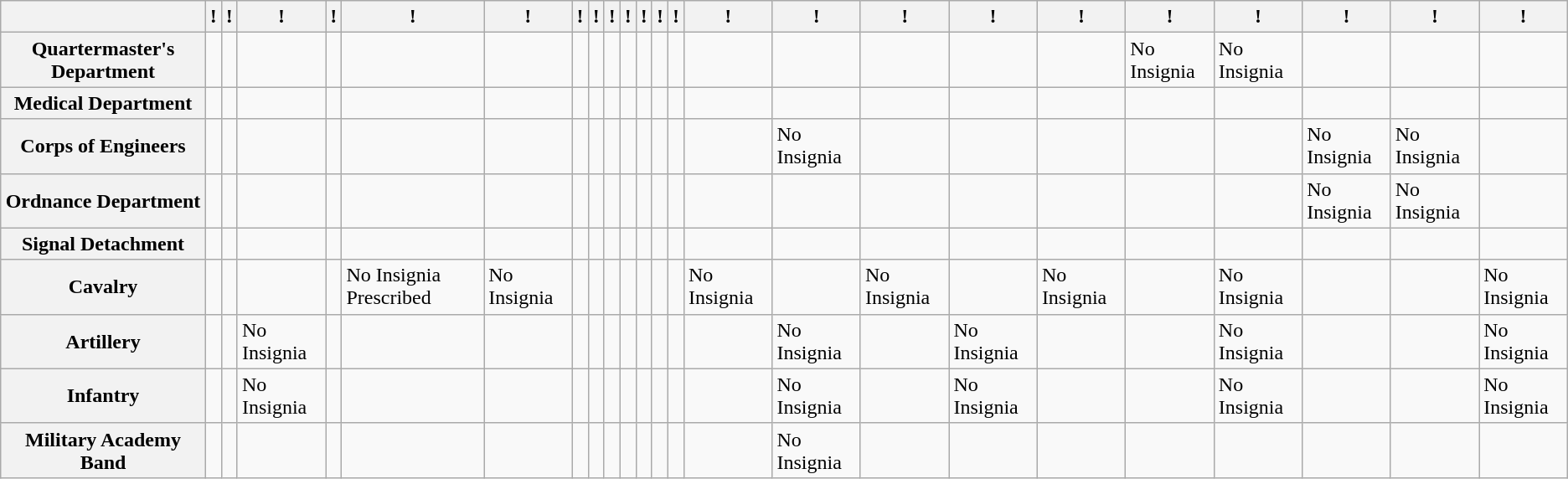<table class="wikitable">
<tr>
<th></th>
<th>!<small></small></th>
<th>!<small></small></th>
<th>!<small></small></th>
<th>!<small></small></th>
<th>!<small></small></th>
<th>!<small></small></th>
<th>!<small></small></th>
<th>!<small></small></th>
<th>!<small></small></th>
<th>!<small></small></th>
<th>!<small></small></th>
<th>!<small></small></th>
<th>!<small></small></th>
<th>!<small></small></th>
<th>!<small></small></th>
<th>!<small></small></th>
<th>!<small></small></th>
<th>!<small></small></th>
<th>!<small></small></th>
<th>!<small></small></th>
<th>!<small></small></th>
<th>!<small></small></th>
<th>!<small></small></th>
</tr>
<tr>
<th>Quartermaster's Department</th>
<td></td>
<td></td>
<td></td>
<td></td>
<td></td>
<td></td>
<td></td>
<td></td>
<td></td>
<td></td>
<td></td>
<td></td>
<td></td>
<td></td>
<td></td>
<td></td>
<td></td>
<td></td>
<td>No Insignia</td>
<td>No Insignia</td>
<td></td>
<td></td>
<td></td>
</tr>
<tr>
<th>Medical Department</th>
<td></td>
<td></td>
<td></td>
<td></td>
<td></td>
<td></td>
<td></td>
<td></td>
<td></td>
<td></td>
<td></td>
<td></td>
<td></td>
<td></td>
<td></td>
<td></td>
<td></td>
<td></td>
<td></td>
<td></td>
<td></td>
<td></td>
<td></td>
</tr>
<tr>
<th>Corps of Engineers</th>
<td></td>
<td></td>
<td></td>
<td></td>
<td></td>
<td></td>
<td></td>
<td></td>
<td></td>
<td></td>
<td></td>
<td></td>
<td></td>
<td></td>
<td>No Insignia</td>
<td></td>
<td></td>
<td></td>
<td></td>
<td></td>
<td>No Insignia</td>
<td>No Insignia</td>
<td></td>
</tr>
<tr>
<th>Ordnance Department</th>
<td></td>
<td></td>
<td></td>
<td></td>
<td></td>
<td></td>
<td></td>
<td></td>
<td></td>
<td></td>
<td></td>
<td></td>
<td></td>
<td></td>
<td></td>
<td></td>
<td></td>
<td></td>
<td></td>
<td></td>
<td>No Insignia</td>
<td>No Insignia</td>
<td></td>
</tr>
<tr>
<th>Signal Detachment</th>
<td></td>
<td></td>
<td></td>
<td></td>
<td></td>
<td></td>
<td></td>
<td></td>
<td></td>
<td></td>
<td></td>
<td></td>
<td></td>
<td></td>
<td></td>
<td></td>
<td></td>
<td></td>
<td></td>
<td></td>
<td></td>
<td></td>
<td></td>
</tr>
<tr>
<th>Cavalry</th>
<td></td>
<td></td>
<td></td>
<td></td>
<td>No Insignia Prescribed</td>
<td>No Insignia</td>
<td></td>
<td></td>
<td></td>
<td></td>
<td></td>
<td></td>
<td></td>
<td>No Insignia</td>
<td></td>
<td>No Insignia</td>
<td></td>
<td>No Insignia</td>
<td></td>
<td>No Insignia</td>
<td></td>
<td></td>
<td>No Insignia</td>
</tr>
<tr>
<th>Artillery</th>
<td></td>
<td></td>
<td>No Insignia</td>
<td></td>
<td></td>
<td></td>
<td></td>
<td></td>
<td></td>
<td></td>
<td></td>
<td></td>
<td></td>
<td></td>
<td>No Insignia</td>
<td></td>
<td>No Insignia</td>
<td></td>
<td></td>
<td>No Insignia</td>
<td></td>
<td></td>
<td>No Insignia</td>
</tr>
<tr>
<th>Infantry</th>
<td></td>
<td></td>
<td>No Insignia</td>
<td></td>
<td></td>
<td></td>
<td></td>
<td></td>
<td></td>
<td></td>
<td></td>
<td></td>
<td></td>
<td></td>
<td>No Insignia</td>
<td></td>
<td>No Insignia</td>
<td></td>
<td></td>
<td>No Insignia</td>
<td></td>
<td></td>
<td>No Insignia</td>
</tr>
<tr>
<th>Military Academy Band</th>
<td></td>
<td></td>
<td></td>
<td></td>
<td></td>
<td></td>
<td></td>
<td></td>
<td></td>
<td></td>
<td></td>
<td></td>
<td></td>
<td></td>
<td>No Insignia</td>
<td></td>
<td></td>
<td></td>
<td></td>
<td></td>
<td></td>
<td></td>
<td></td>
</tr>
</table>
